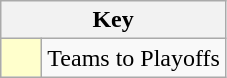<table class="wikitable" style="text-align: center;">
<tr>
<th colspan=2>Key</th>
</tr>
<tr>
<td style="background:#ffffcc; width:20px;"></td>
<td align=left>Teams to Playoffs</td>
</tr>
</table>
